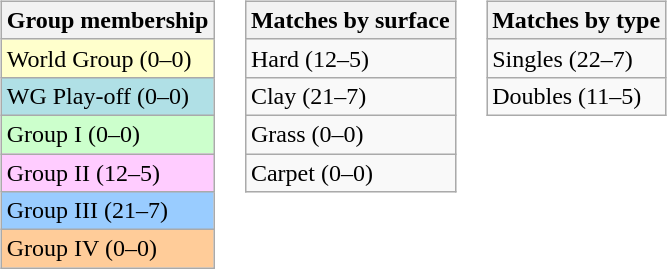<table>
<tr valign=top>
<td><br><table class=wikitable>
<tr>
<th>Group membership</th>
</tr>
<tr bgcolor=#FFFFCC>
<td>World Group (0–0)</td>
</tr>
<tr style="background:#B0E0E6;">
<td>WG Play-off (0–0)</td>
</tr>
<tr bgcolor=#CCFFCC>
<td>Group I (0–0)</td>
</tr>
<tr bgcolor=#FFCCFF>
<td>Group II (12–5)</td>
</tr>
<tr bgcolor=#99CCFF>
<td>Group III (21–7)</td>
</tr>
<tr bgcolor=#FFCC99>
<td>Group IV (0–0)</td>
</tr>
</table>
</td>
<td><br><table class=wikitable>
<tr>
<th>Matches by surface</th>
</tr>
<tr>
<td>Hard (12–5)</td>
</tr>
<tr>
<td>Clay (21–7)</td>
</tr>
<tr>
<td>Grass (0–0)</td>
</tr>
<tr>
<td>Carpet (0–0)</td>
</tr>
</table>
</td>
<td><br><table class=wikitable>
<tr>
<th>Matches by type</th>
</tr>
<tr>
<td>Singles (22–7)</td>
</tr>
<tr>
<td>Doubles (11–5)</td>
</tr>
</table>
</td>
</tr>
</table>
